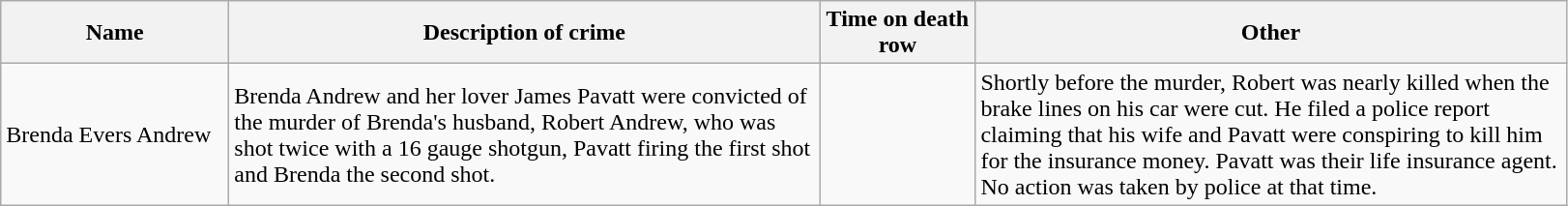<table class="wikitable sortable">
<tr>
<th style="width:150px;"><strong>Name</strong></th>
<th style="width:400px;"><strong>Description of crime</strong></th>
<th style="width:100px;"><strong>Time on death row</strong></th>
<th style="width:400px;"><strong>Other</strong></th>
</tr>
<tr>
<td>Brenda Evers Andrew</td>
<td>Brenda Andrew and her lover James Pavatt were convicted of the murder of Brenda's husband, Robert Andrew, who was shot twice with a 16 gauge shotgun, Pavatt firing the first shot and Brenda the second shot.</td>
<td></td>
<td>Shortly before the murder, Robert was nearly killed when the brake lines on his car were cut. He filed a police report claiming that his wife and Pavatt were conspiring to kill him for the insurance money. Pavatt was their life insurance agent. No action was taken by police at that time.</td>
</tr>
</table>
